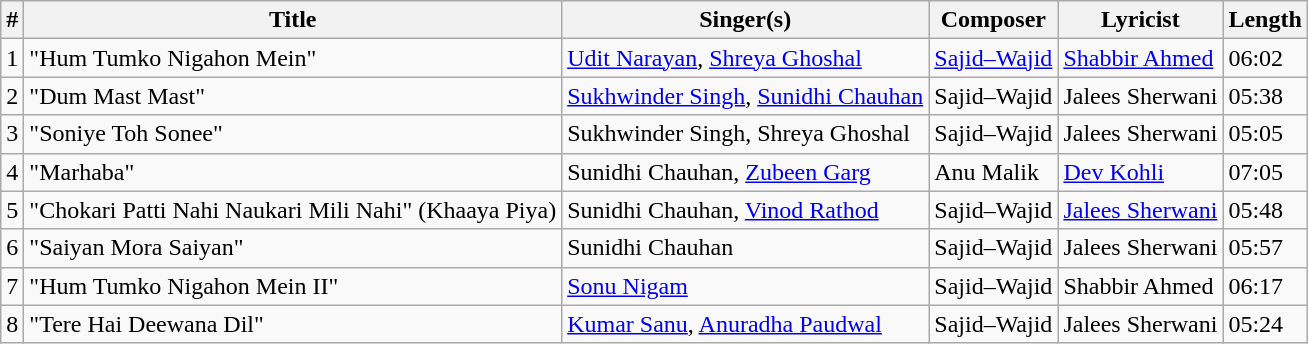<table class="wikitable">
<tr>
<th>#</th>
<th>Title</th>
<th>Singer(s)</th>
<th>Composer</th>
<th>Lyricist</th>
<th>Length</th>
</tr>
<tr>
<td>1</td>
<td>"Hum Tumko Nigahon Mein"</td>
<td><a href='#'>Udit Narayan</a>, <a href='#'>Shreya Ghoshal</a></td>
<td><a href='#'>Sajid–Wajid</a></td>
<td><a href='#'>Shabbir Ahmed</a></td>
<td>06:02</td>
</tr>
<tr>
<td>2</td>
<td>"Dum Mast Mast"</td>
<td><a href='#'>Sukhwinder Singh</a>, <a href='#'>Sunidhi Chauhan</a></td>
<td>Sajid–Wajid</td>
<td>Jalees Sherwani</td>
<td>05:38</td>
</tr>
<tr>
<td>3</td>
<td>"Soniye Toh Sonee"</td>
<td>Sukhwinder Singh, Shreya Ghoshal</td>
<td>Sajid–Wajid</td>
<td>Jalees Sherwani</td>
<td>05:05</td>
</tr>
<tr>
<td>4</td>
<td>"Marhaba"</td>
<td>Sunidhi Chauhan, <a href='#'>Zubeen Garg</a></td>
<td>Anu Malik</td>
<td><a href='#'>Dev Kohli</a></td>
<td>07:05</td>
</tr>
<tr>
<td>5</td>
<td>"Chokari Patti Nahi Naukari Mili Nahi" (Khaaya Piya)</td>
<td>Sunidhi Chauhan, <a href='#'>Vinod Rathod</a></td>
<td>Sajid–Wajid</td>
<td><a href='#'>Jalees Sherwani</a></td>
<td>05:48</td>
</tr>
<tr>
<td>6</td>
<td>"Saiyan Mora Saiyan"</td>
<td>Sunidhi Chauhan</td>
<td>Sajid–Wajid</td>
<td>Jalees Sherwani</td>
<td>05:57</td>
</tr>
<tr>
<td>7</td>
<td>"Hum Tumko Nigahon Mein II"</td>
<td><a href='#'>Sonu Nigam</a></td>
<td>Sajid–Wajid</td>
<td>Shabbir Ahmed</td>
<td>06:17</td>
</tr>
<tr>
<td>8</td>
<td>"Tere Hai Deewana Dil"</td>
<td><a href='#'>Kumar Sanu</a>, <a href='#'>Anuradha Paudwal</a></td>
<td>Sajid–Wajid</td>
<td>Jalees Sherwani</td>
<td>05:24</td>
</tr>
</table>
